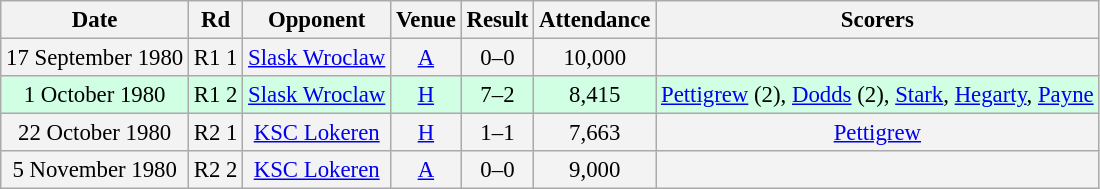<table class="wikitable sortable" style="font-size:95%; text-align:center">
<tr>
<th>Date</th>
<th>Rd</th>
<th>Opponent</th>
<th>Venue</th>
<th>Result</th>
<th>Attendance</th>
<th>Scorers</th>
</tr>
<tr bgcolor = "#f3f3f3">
<td>17 September 1980</td>
<td>R1 1</td>
<td> <a href='#'>Slask Wroclaw</a></td>
<td><a href='#'>A</a></td>
<td>0–0</td>
<td>10,000</td>
<td></td>
</tr>
<tr bgcolor = "#d0ffe3">
<td>1 October 1980</td>
<td>R1 2</td>
<td> <a href='#'>Slask Wroclaw</a></td>
<td><a href='#'>H</a></td>
<td>7–2</td>
<td>8,415</td>
<td><a href='#'>Pettigrew</a> (2), <a href='#'>Dodds</a> (2), <a href='#'>Stark</a>, <a href='#'>Hegarty</a>, <a href='#'>Payne</a></td>
</tr>
<tr bgcolor = "#f3f3f3">
<td>22 October 1980</td>
<td>R2 1</td>
<td> <a href='#'>KSC Lokeren</a></td>
<td><a href='#'>H</a></td>
<td>1–1</td>
<td>7,663</td>
<td><a href='#'>Pettigrew</a></td>
</tr>
<tr bgcolor = "#f3f3f3">
<td>5 November 1980</td>
<td>R2 2</td>
<td> <a href='#'>KSC Lokeren</a></td>
<td><a href='#'>A</a></td>
<td>0–0</td>
<td>9,000</td>
<td></td>
</tr>
</table>
